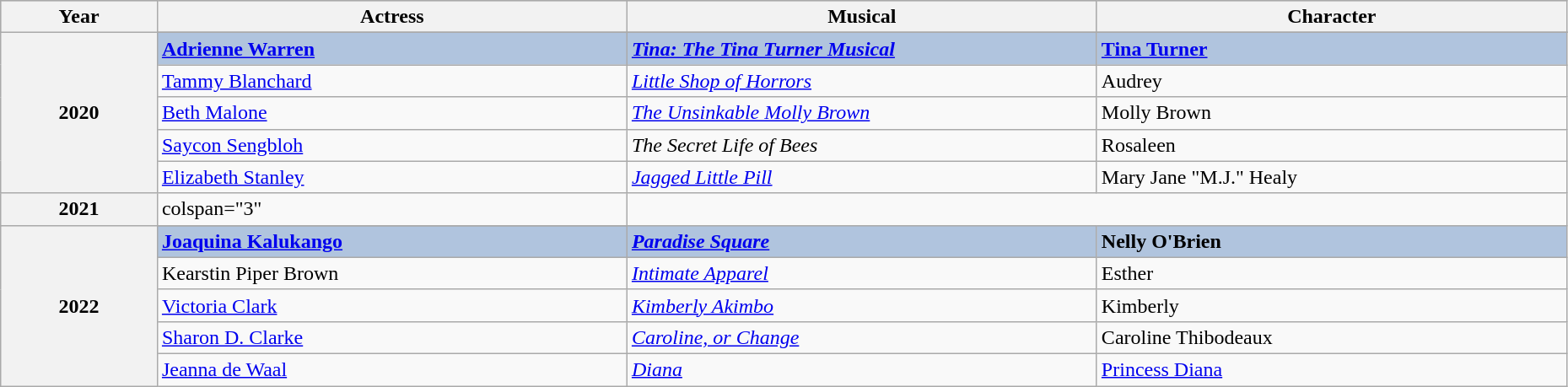<table class="wikitable" style="width:98%;">
<tr style="background:#bebebe;">
<th style="width:10%;">Year</th>
<th style="width:30%;">Actress</th>
<th style="width:30%;">Musical</th>
<th style="width:30%;">Character</th>
</tr>
<tr>
<th rowspan="6">2020</th>
</tr>
<tr style="background:#B0C4DE;">
<td><strong><a href='#'>Adrienne Warren</a></strong></td>
<td><strong><em><a href='#'>Tina: The Tina Turner Musical</a></em></strong></td>
<td><strong><a href='#'>Tina Turner</a></strong></td>
</tr>
<tr>
<td><a href='#'>Tammy Blanchard</a></td>
<td><em><a href='#'>Little Shop of Horrors</a></em></td>
<td>Audrey</td>
</tr>
<tr>
<td><a href='#'>Beth Malone</a></td>
<td><em><a href='#'>The Unsinkable Molly Brown</a></em></td>
<td>Molly Brown</td>
</tr>
<tr>
<td><a href='#'>Saycon Sengbloh</a></td>
<td><em>The Secret Life of Bees</em></td>
<td>Rosaleen</td>
</tr>
<tr>
<td><a href='#'>Elizabeth Stanley</a></td>
<td><em><a href='#'>Jagged Little Pill</a></em></td>
<td>Mary Jane "M.J." Healy</td>
</tr>
<tr>
<th>2021</th>
<td>colspan="3" </td>
</tr>
<tr>
<th rowspan="6">2022</th>
</tr>
<tr style="background:#B0C4DE;">
<td><strong><a href='#'>Joaquina Kalukango</a></strong></td>
<td><strong><em><a href='#'>Paradise Square</a></em></strong></td>
<td><strong>Nelly O'Brien</strong></td>
</tr>
<tr>
<td>Kearstin Piper Brown</td>
<td><em><a href='#'>Intimate Apparel</a></em></td>
<td>Esther</td>
</tr>
<tr>
<td><a href='#'>Victoria Clark</a></td>
<td><em><a href='#'>Kimberly Akimbo</a></em></td>
<td>Kimberly</td>
</tr>
<tr>
<td><a href='#'>Sharon D. Clarke</a></td>
<td><em><a href='#'>Caroline, or Change</a></em></td>
<td>Caroline Thibodeaux</td>
</tr>
<tr>
<td><a href='#'>Jeanna de Waal</a></td>
<td><em><a href='#'>Diana</a></em></td>
<td><a href='#'>Princess Diana</a></td>
</tr>
</table>
